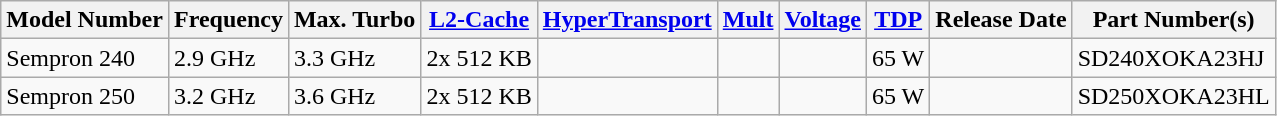<table class="wikitable">
<tr>
<th>Model Number</th>
<th>Frequency</th>
<th>Max. Turbo</th>
<th><a href='#'>L2-Cache</a></th>
<th><a href='#'>HyperTransport</a></th>
<th><a href='#'>Mult</a></th>
<th><a href='#'>Voltage</a></th>
<th><a href='#'>TDP</a></th>
<th>Release Date</th>
<th>Part Number(s)</th>
</tr>
<tr>
<td>Sempron 240</td>
<td>2.9 GHz</td>
<td>3.3 GHz</td>
<td>2x 512 KB</td>
<td></td>
<td></td>
<td></td>
<td>65 W</td>
<td></td>
<td>SD240XOKA23HJ</td>
</tr>
<tr>
<td>Sempron 250</td>
<td>3.2 GHz</td>
<td>3.6 GHz</td>
<td>2x 512 KB</td>
<td></td>
<td></td>
<td></td>
<td>65 W</td>
<td></td>
<td>SD250XOKA23HL</td>
</tr>
</table>
